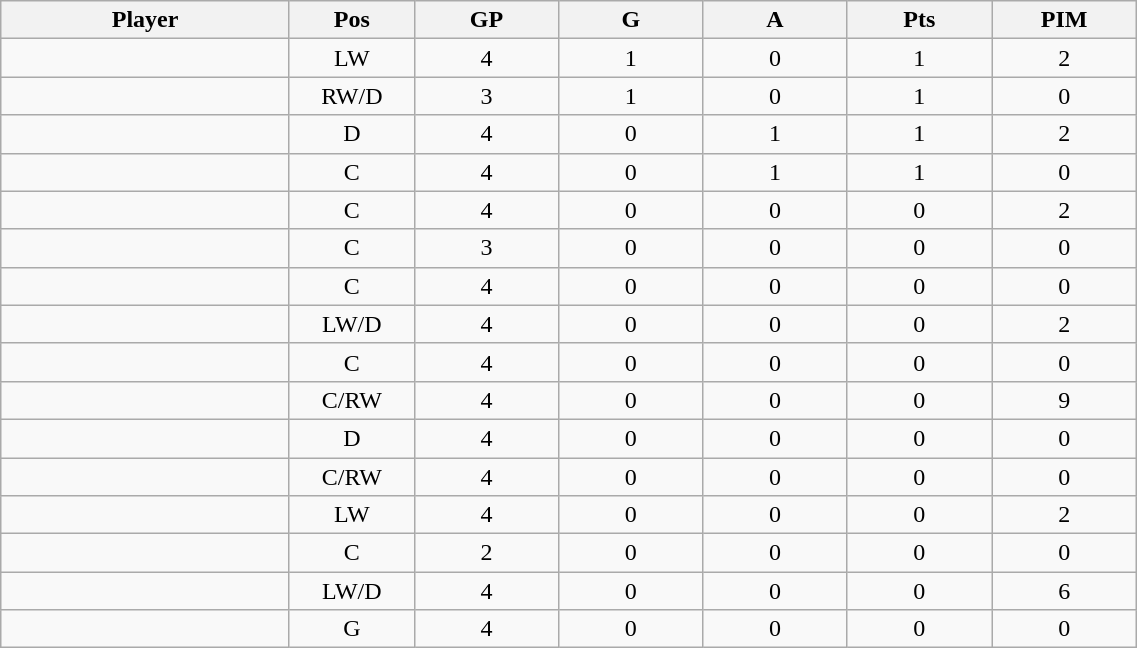<table class="wikitable sortable" width="60%">
<tr ALIGN="center">
<th bgcolor="#DDDDFF" width="10%">Player</th>
<th bgcolor="#DDDDFF" width="3%" title="Position">Pos</th>
<th bgcolor="#DDDDFF" width="5%" title="Games played">GP</th>
<th bgcolor="#DDDDFF" width="5%" title="Goals">G</th>
<th bgcolor="#DDDDFF" width="5%" title="Assists">A</th>
<th bgcolor="#DDDDFF" width="5%" title="Points">Pts</th>
<th bgcolor="#DDDDFF" width="5%" title="Penalties in Minutes">PIM</th>
</tr>
<tr align="center">
<td align="right"></td>
<td>LW</td>
<td>4</td>
<td>1</td>
<td>0</td>
<td>1</td>
<td>2</td>
</tr>
<tr align="center">
<td align="right"></td>
<td>RW/D</td>
<td>3</td>
<td>1</td>
<td>0</td>
<td>1</td>
<td>0</td>
</tr>
<tr align="center">
<td align="right"></td>
<td>D</td>
<td>4</td>
<td>0</td>
<td>1</td>
<td>1</td>
<td>2</td>
</tr>
<tr align="center">
<td align="right"></td>
<td>C</td>
<td>4</td>
<td>0</td>
<td>1</td>
<td>1</td>
<td>0</td>
</tr>
<tr align="center">
<td align="right"></td>
<td>C</td>
<td>4</td>
<td>0</td>
<td>0</td>
<td>0</td>
<td>2</td>
</tr>
<tr align="center">
<td align="right"></td>
<td>C</td>
<td>3</td>
<td>0</td>
<td>0</td>
<td>0</td>
<td>0</td>
</tr>
<tr align="center">
<td align="right"></td>
<td>C</td>
<td>4</td>
<td>0</td>
<td>0</td>
<td>0</td>
<td>0</td>
</tr>
<tr align="center">
<td align="right"></td>
<td>LW/D</td>
<td>4</td>
<td>0</td>
<td>0</td>
<td>0</td>
<td>2</td>
</tr>
<tr align="center">
<td align="right"></td>
<td>C</td>
<td>4</td>
<td>0</td>
<td>0</td>
<td>0</td>
<td>0</td>
</tr>
<tr align="center">
<td align="right"></td>
<td>C/RW</td>
<td>4</td>
<td>0</td>
<td>0</td>
<td>0</td>
<td>9</td>
</tr>
<tr align="center">
<td align="right"></td>
<td>D</td>
<td>4</td>
<td>0</td>
<td>0</td>
<td>0</td>
<td>0</td>
</tr>
<tr align="center">
<td align="right"></td>
<td>C/RW</td>
<td>4</td>
<td>0</td>
<td>0</td>
<td>0</td>
<td>0</td>
</tr>
<tr align="center">
<td align="right"></td>
<td>LW</td>
<td>4</td>
<td>0</td>
<td>0</td>
<td>0</td>
<td>2</td>
</tr>
<tr align="center">
<td align="right"></td>
<td>C</td>
<td>2</td>
<td>0</td>
<td>0</td>
<td>0</td>
<td>0</td>
</tr>
<tr align="center">
<td align="right"></td>
<td>LW/D</td>
<td>4</td>
<td>0</td>
<td>0</td>
<td>0</td>
<td>6</td>
</tr>
<tr align="center">
<td align="right"></td>
<td>G</td>
<td>4</td>
<td>0</td>
<td>0</td>
<td>0</td>
<td>0</td>
</tr>
</table>
